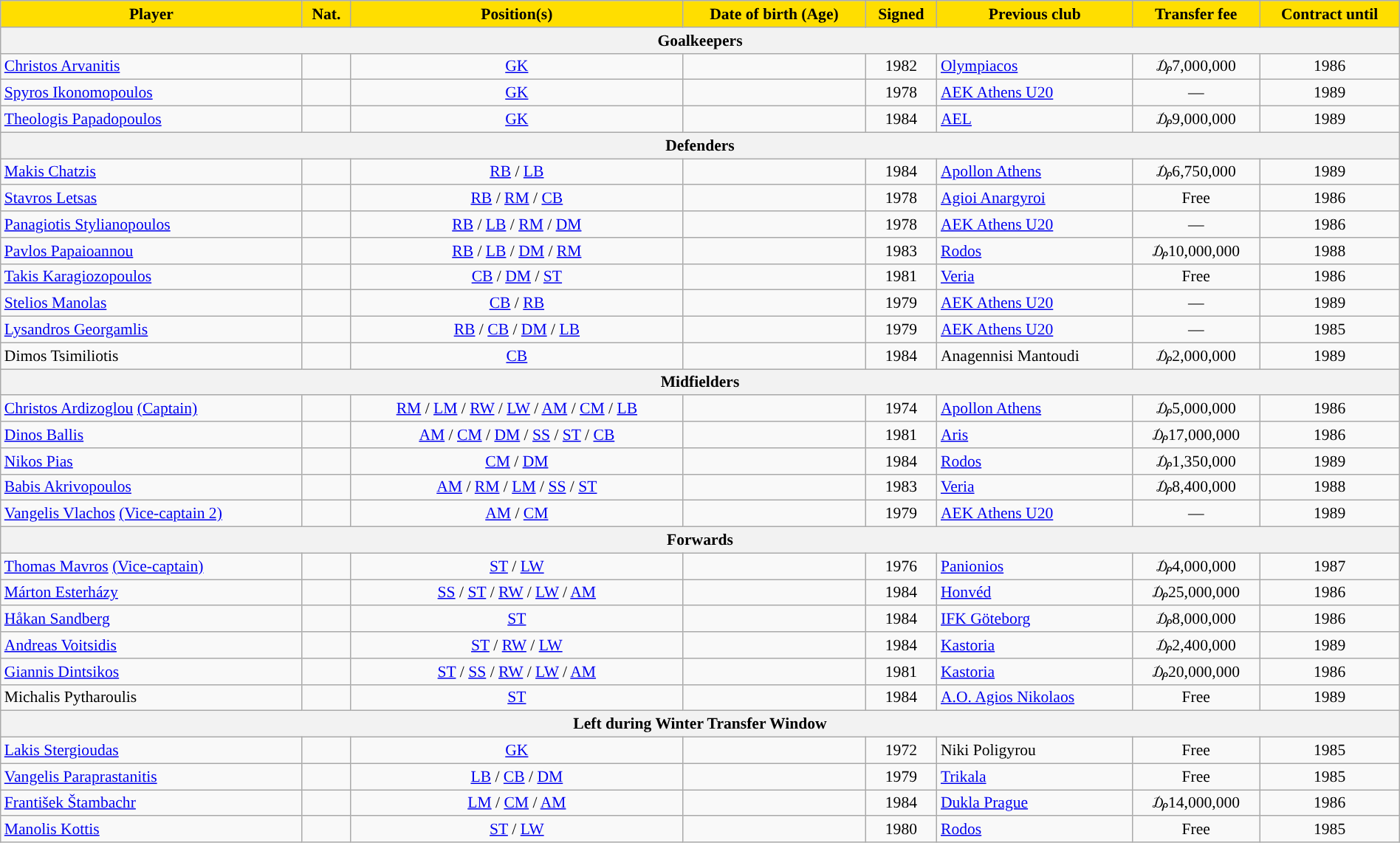<table class="wikitable" style="text-align:center; font-size:90%;width:100%;">
<tr>
<th style="background:#FFDE00">Player</th>
<th style="background:#FFDE00">Nat.</th>
<th style="background:#FFDE00">Position(s)</th>
<th style="background:#FFDE00">Date of birth (Age)</th>
<th style="background:#FFDE00">Signed</th>
<th style="background:#FFDE00">Previous club</th>
<th style="background:#FFDE00">Transfer fee</th>
<th style="background:#FFDE00">Contract until</th>
</tr>
<tr>
<th colspan="8">Goalkeepers</th>
</tr>
<tr>
<td align=left><a href='#'>Christos Arvanitis</a></td>
<td></td>
<td><a href='#'>GK</a></td>
<td></td>
<td>1982</td>
<td align=left> <a href='#'>Olympiacos</a></td>
<td>₯7,000,000</td>
<td>1986</td>
</tr>
<tr>
<td align=left><a href='#'>Spyros Ikonomopoulos</a></td>
<td></td>
<td><a href='#'>GK</a></td>
<td></td>
<td>1978</td>
<td align=left> <a href='#'>AEK Athens U20</a></td>
<td>—</td>
<td>1989</td>
</tr>
<tr>
<td align=left><a href='#'>Theologis Papadopoulos</a></td>
<td></td>
<td><a href='#'>GK</a></td>
<td></td>
<td>1984</td>
<td align=left> <a href='#'>AEL</a></td>
<td>₯9,000,000</td>
<td>1989</td>
</tr>
<tr>
<th colspan="8">Defenders</th>
</tr>
<tr>
<td align=left><a href='#'>Makis Chatzis</a></td>
<td></td>
<td><a href='#'>RB</a> / <a href='#'>LB</a></td>
<td></td>
<td>1984</td>
<td align=left> <a href='#'>Apollon Athens</a></td>
<td>₯6,750,000</td>
<td>1989</td>
</tr>
<tr>
<td align=left><a href='#'>Stavros Letsas</a></td>
<td></td>
<td><a href='#'>RB</a> / <a href='#'>RM</a> / <a href='#'>CB</a></td>
<td></td>
<td>1978</td>
<td align=left> <a href='#'>Agioi Anargyroi</a></td>
<td>Free</td>
<td>1986</td>
</tr>
<tr>
<td align=left><a href='#'>Panagiotis Stylianopoulos</a></td>
<td></td>
<td><a href='#'>RB</a> / <a href='#'>LB</a> / <a href='#'>RM</a> / <a href='#'>DM</a></td>
<td></td>
<td>1978</td>
<td align=left> <a href='#'>AEK Athens U20</a></td>
<td>—</td>
<td>1986</td>
</tr>
<tr>
<td align=left><a href='#'>Pavlos Papaioannou</a></td>
<td></td>
<td><a href='#'>RB</a> / <a href='#'>LB</a> / <a href='#'>DM</a> / <a href='#'>RM</a></td>
<td></td>
<td>1983</td>
<td align=left> <a href='#'>Rodos</a></td>
<td>₯10,000,000</td>
<td>1988</td>
</tr>
<tr>
<td align=left><a href='#'>Takis Karagiozopoulos</a></td>
<td></td>
<td><a href='#'>CB</a> / <a href='#'>DM</a> / <a href='#'>ST</a></td>
<td></td>
<td>1981</td>
<td align=left> <a href='#'>Veria</a></td>
<td>Free</td>
<td>1986</td>
</tr>
<tr>
<td align=left><a href='#'>Stelios Manolas</a></td>
<td></td>
<td><a href='#'>CB</a> / <a href='#'>RB</a></td>
<td></td>
<td>1979</td>
<td align=left> <a href='#'>AEK Athens U20</a></td>
<td>—</td>
<td>1989</td>
</tr>
<tr>
<td align=left><a href='#'>Lysandros Georgamlis</a></td>
<td></td>
<td><a href='#'>RB</a> / <a href='#'>CB</a> / <a href='#'>DM</a> / <a href='#'>LB</a></td>
<td></td>
<td>1979</td>
<td align=left> <a href='#'>AEK Athens U20</a></td>
<td>—</td>
<td>1985</td>
</tr>
<tr>
<td align=left>Dimos Tsimiliotis</td>
<td></td>
<td><a href='#'>CB</a></td>
<td></td>
<td>1984</td>
<td align=left> Anagennisi Mantoudi</td>
<td>₯2,000,000</td>
<td>1989</td>
</tr>
<tr>
<th colspan="8">Midfielders</th>
</tr>
<tr>
<td align=left><a href='#'>Christos Ardizoglou</a> <a href='#'>(Captain)</a></td>
<td></td>
<td><a href='#'>RM</a> / <a href='#'>LM</a> / <a href='#'>RW</a> / <a href='#'>LW</a>  / <a href='#'>AM</a> / <a href='#'>CM</a> / <a href='#'>LB</a></td>
<td></td>
<td>1974</td>
<td align=left> <a href='#'>Apollon Athens</a></td>
<td>₯5,000,000</td>
<td>1986</td>
</tr>
<tr>
<td align=left><a href='#'>Dinos Ballis</a></td>
<td></td>
<td><a href='#'>AM</a> / <a href='#'>CM</a> / <a href='#'>DM</a> / <a href='#'>SS</a> / <a href='#'>ST</a> / <a href='#'>CB</a></td>
<td></td>
<td>1981</td>
<td align=left> <a href='#'>Aris</a></td>
<td>₯17,000,000</td>
<td>1986</td>
</tr>
<tr>
<td align=left><a href='#'>Nikos Pias</a></td>
<td></td>
<td><a href='#'>CM</a> / <a href='#'>DM</a></td>
<td></td>
<td>1984</td>
<td align=left> <a href='#'>Rodos</a></td>
<td>₯1,350,000</td>
<td>1989</td>
</tr>
<tr>
<td align=left><a href='#'>Babis Akrivopoulos</a></td>
<td></td>
<td><a href='#'>AM</a> / <a href='#'>RM</a> / <a href='#'>LM</a> / <a href='#'>SS</a> / <a href='#'>ST</a></td>
<td></td>
<td>1983</td>
<td align=left> <a href='#'>Veria</a></td>
<td>₯8,400,000</td>
<td>1988</td>
</tr>
<tr>
<td align=left><a href='#'>Vangelis Vlachos</a> <a href='#'>(Vice-captain 2)</a></td>
<td></td>
<td><a href='#'>AM</a> / <a href='#'>CM</a></td>
<td></td>
<td>1979</td>
<td align=left> <a href='#'>AEK Athens U20</a></td>
<td>—</td>
<td>1989</td>
</tr>
<tr>
<th colspan="8">Forwards</th>
</tr>
<tr>
<td align=left><a href='#'>Thomas Mavros</a> <a href='#'>(Vice-captain)</a></td>
<td></td>
<td><a href='#'>ST</a> / <a href='#'>LW</a></td>
<td></td>
<td>1976</td>
<td align=left> <a href='#'>Panionios</a></td>
<td>₯4,000,000</td>
<td>1987</td>
</tr>
<tr>
<td align=left><a href='#'>Márton Esterházy</a></td>
<td></td>
<td><a href='#'>SS</a> / <a href='#'>ST</a> / <a href='#'>RW</a> / <a href='#'>LW</a> / <a href='#'>AM</a></td>
<td></td>
<td>1984</td>
<td align=left> <a href='#'>Honvéd</a></td>
<td>₯25,000,000</td>
<td>1986</td>
</tr>
<tr>
<td align=left><a href='#'>Håkan Sandberg</a></td>
<td></td>
<td><a href='#'>ST</a></td>
<td></td>
<td>1984</td>
<td align=left> <a href='#'>IFK Göteborg</a></td>
<td>₯8,000,000</td>
<td>1986</td>
</tr>
<tr>
<td align=left><a href='#'>Andreas Voitsidis</a></td>
<td></td>
<td><a href='#'>ST</a> / <a href='#'>RW</a> / <a href='#'>LW</a></td>
<td></td>
<td>1984</td>
<td align=left> <a href='#'>Kastoria</a></td>
<td>₯2,400,000</td>
<td>1989</td>
</tr>
<tr>
<td align=left><a href='#'>Giannis Dintsikos</a></td>
<td></td>
<td><a href='#'>ST</a> / <a href='#'>SS</a> / <a href='#'>RW</a> / <a href='#'>LW</a> / <a href='#'>AM</a></td>
<td></td>
<td>1981</td>
<td align=left> <a href='#'>Kastoria</a></td>
<td>₯20,000,000</td>
<td>1986</td>
</tr>
<tr>
<td align=left>Michalis Pytharoulis</td>
<td></td>
<td><a href='#'>ST</a></td>
<td></td>
<td>1984</td>
<td align=left> <a href='#'>A.O. Agios Nikolaos</a></td>
<td>Free</td>
<td>1989</td>
</tr>
<tr>
<th colspan="8">Left during Winter Transfer Window</th>
</tr>
<tr>
<td align=left><a href='#'>Lakis Stergioudas</a></td>
<td></td>
<td><a href='#'>GK</a></td>
<td></td>
<td>1972</td>
<td align=left> Niki Poligyrou</td>
<td>Free</td>
<td>1985</td>
</tr>
<tr>
<td align=left><a href='#'>Vangelis Paraprastanitis</a></td>
<td></td>
<td><a href='#'>LB</a> / <a href='#'>CB</a> / <a href='#'>DM</a></td>
<td></td>
<td>1979</td>
<td align=left> <a href='#'>Trikala</a></td>
<td>Free</td>
<td>1985</td>
</tr>
<tr>
<td align=left><a href='#'>František Štambachr</a></td>
<td></td>
<td><a href='#'>LM</a> / <a href='#'>CM</a> / <a href='#'>AM</a></td>
<td></td>
<td>1984</td>
<td align=left> <a href='#'>Dukla Prague</a></td>
<td>₯14,000,000</td>
<td>1986</td>
</tr>
<tr>
<td align=left><a href='#'>Manolis Kottis</a></td>
<td></td>
<td><a href='#'>ST</a> / <a href='#'>LW</a></td>
<td></td>
<td>1980</td>
<td align=left> <a href='#'>Rodos</a></td>
<td>Free</td>
<td>1985</td>
</tr>
</table>
